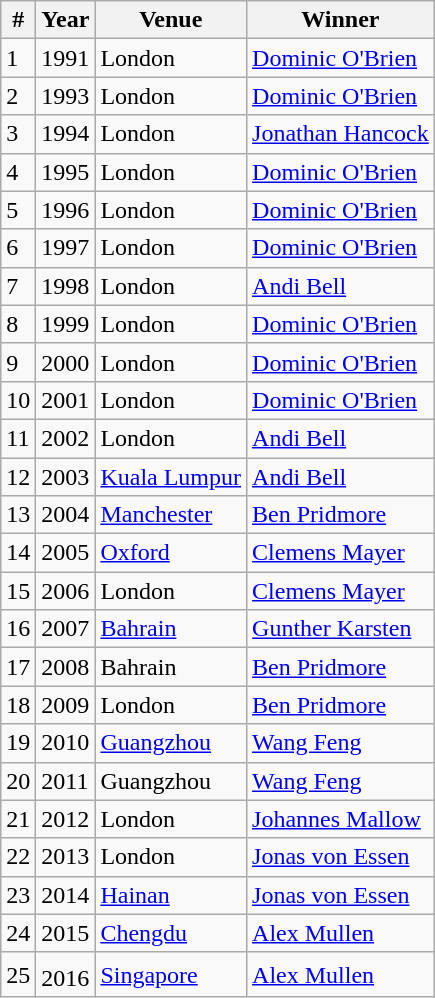<table class="wikitable">
<tr>
<th>#</th>
<th>Year</th>
<th>Venue</th>
<th>Winner</th>
</tr>
<tr>
<td>1</td>
<td>1991</td>
<td>London</td>
<td> <a href='#'>Dominic O'Brien</a></td>
</tr>
<tr>
<td>2</td>
<td>1993</td>
<td>London</td>
<td> <a href='#'>Dominic O'Brien</a></td>
</tr>
<tr>
<td>3</td>
<td>1994</td>
<td>London</td>
<td> <a href='#'>Jonathan Hancock</a></td>
</tr>
<tr>
<td>4</td>
<td>1995</td>
<td>London</td>
<td> <a href='#'>Dominic O'Brien</a></td>
</tr>
<tr>
<td>5</td>
<td>1996</td>
<td>London</td>
<td> <a href='#'>Dominic O'Brien</a></td>
</tr>
<tr>
<td>6</td>
<td>1997</td>
<td>London</td>
<td> <a href='#'>Dominic O'Brien</a></td>
</tr>
<tr>
<td>7</td>
<td>1998</td>
<td>London</td>
<td> <a href='#'>Andi Bell</a></td>
</tr>
<tr>
<td>8</td>
<td>1999</td>
<td>London</td>
<td> <a href='#'>Dominic O'Brien</a></td>
</tr>
<tr>
<td>9</td>
<td>2000</td>
<td>London</td>
<td> <a href='#'>Dominic O'Brien</a></td>
</tr>
<tr>
<td>10</td>
<td>2001</td>
<td>London</td>
<td> <a href='#'>Dominic O'Brien</a></td>
</tr>
<tr>
<td>11</td>
<td>2002</td>
<td>London</td>
<td> <a href='#'>Andi Bell</a></td>
</tr>
<tr>
<td>12</td>
<td>2003</td>
<td><a href='#'>Kuala Lumpur</a></td>
<td> <a href='#'>Andi Bell</a></td>
</tr>
<tr>
<td>13</td>
<td>2004</td>
<td><a href='#'>Manchester</a></td>
<td> <a href='#'>Ben Pridmore</a></td>
</tr>
<tr>
<td>14</td>
<td>2005</td>
<td><a href='#'>Oxford</a></td>
<td> <a href='#'>Clemens Mayer</a></td>
</tr>
<tr>
<td>15</td>
<td>2006</td>
<td>London</td>
<td> <a href='#'>Clemens Mayer</a></td>
</tr>
<tr>
<td>16</td>
<td>2007</td>
<td><a href='#'>Bahrain</a></td>
<td> <a href='#'>Gunther Karsten</a></td>
</tr>
<tr>
<td>17</td>
<td>2008</td>
<td>Bahrain</td>
<td> <a href='#'>Ben Pridmore</a></td>
</tr>
<tr>
<td>18</td>
<td>2009</td>
<td>London</td>
<td> <a href='#'>Ben Pridmore</a></td>
</tr>
<tr>
<td>19</td>
<td>2010</td>
<td><a href='#'>Guangzhou</a></td>
<td> <a href='#'>Wang Feng</a></td>
</tr>
<tr>
<td>20</td>
<td>2011</td>
<td>Guangzhou</td>
<td> <a href='#'>Wang Feng</a></td>
</tr>
<tr>
<td>21</td>
<td>2012</td>
<td>London</td>
<td> <a href='#'>Johannes Mallow</a></td>
</tr>
<tr>
<td>22</td>
<td>2013</td>
<td>London</td>
<td> <a href='#'>Jonas von Essen</a></td>
</tr>
<tr>
<td>23</td>
<td>2014</td>
<td><a href='#'>Hainan</a></td>
<td> <a href='#'>Jonas von Essen</a></td>
</tr>
<tr>
<td>24</td>
<td>2015</td>
<td><a href='#'>Chengdu</a></td>
<td> <a href='#'>Alex Mullen</a></td>
</tr>
<tr>
<td>25</td>
<td>2016<sup></sup></td>
<td><a href='#'>Singapore</a></td>
<td> <a href='#'>Alex Mullen</a></td>
</tr>
</table>
